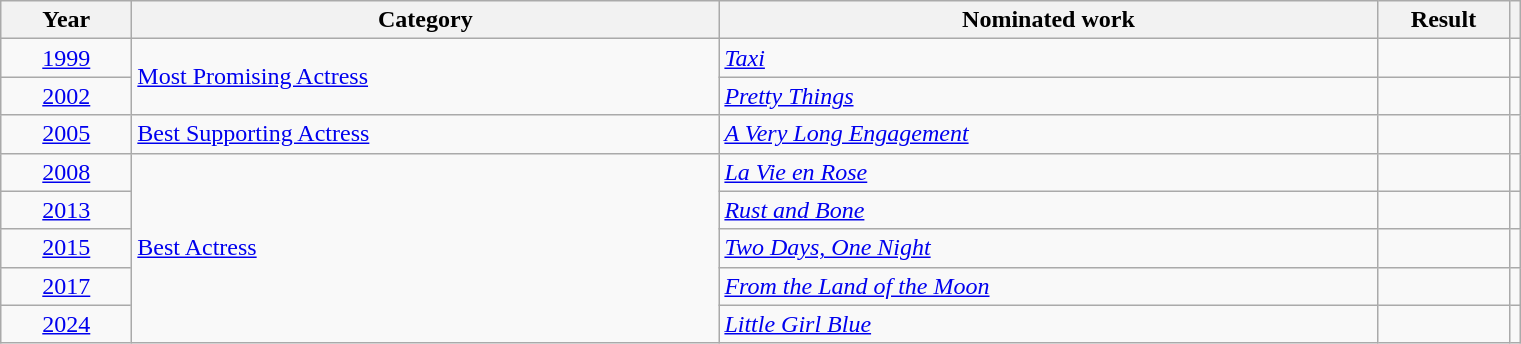<table class=wikitable>
<tr>
<th scope="col" style="width:5em;">Year</th>
<th scope="col" style="width:24em;">Category</th>
<th scope="col" style="width:27em;">Nominated work</th>
<th scope="col" style="width:5em;">Result</th>
<th></th>
</tr>
<tr>
<td style="text-align:center;"><a href='#'>1999</a></td>
<td rowspan=2><a href='#'>Most Promising Actress</a></td>
<td><em><a href='#'>Taxi</a></em></td>
<td></td>
<td></td>
</tr>
<tr>
<td style="text-align:center;"><a href='#'>2002</a></td>
<td><em><a href='#'>Pretty Things</a></em></td>
<td></td>
<td></td>
</tr>
<tr>
<td style="text-align:center;"><a href='#'>2005</a></td>
<td><a href='#'>Best Supporting Actress</a></td>
<td><em><a href='#'>A Very Long Engagement</a></em></td>
<td></td>
<td></td>
</tr>
<tr>
<td style="text-align:center;"><a href='#'>2008</a></td>
<td rowspan=5><a href='#'>Best Actress</a></td>
<td><em><a href='#'>La Vie en Rose</a></em></td>
<td></td>
<td></td>
</tr>
<tr>
<td style="text-align:center;"><a href='#'>2013</a></td>
<td><em><a href='#'>Rust and Bone</a></em></td>
<td></td>
<td></td>
</tr>
<tr>
<td style="text-align:center;"><a href='#'>2015</a></td>
<td><em><a href='#'>Two Days, One Night</a></em></td>
<td></td>
<td></td>
</tr>
<tr>
<td style="text-align:center;"><a href='#'>2017</a></td>
<td><em><a href='#'>From the Land of the Moon</a></em></td>
<td></td>
<td></td>
</tr>
<tr>
<td style="text-align:center;"><a href='#'>2024</a></td>
<td><em><a href='#'>Little Girl Blue</a></em></td>
<td></td>
<td></td>
</tr>
</table>
